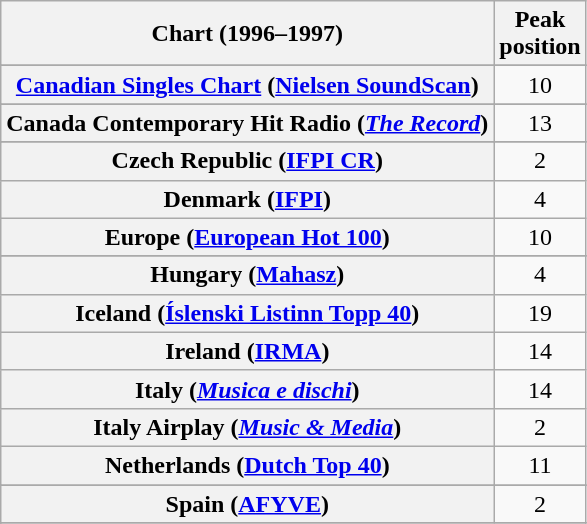<table class="wikitable plainrowheaders sortable" style="text-align:center;">
<tr>
<th scope="col">Chart (1996–1997)</th>
<th scope="col">Peak<br>position</th>
</tr>
<tr>
</tr>
<tr>
</tr>
<tr>
</tr>
<tr>
</tr>
<tr>
<th scope="row"><a href='#'>Canadian Singles Chart</a> (<a href='#'>Nielsen SoundScan</a>)</th>
<td style="text-align:center;">10</td>
</tr>
<tr>
</tr>
<tr>
<th scope="row">Canada Contemporary Hit Radio (<a href='#'><em>The Record</em></a>)</th>
<td style="text-align:center;">13</td>
</tr>
<tr>
</tr>
<tr>
</tr>
<tr>
<th scope="row">Czech Republic (<a href='#'>IFPI CR</a>)</th>
<td style="text-align:center;">2</td>
</tr>
<tr>
<th scope="row">Denmark (<a href='#'>IFPI</a>)</th>
<td style="text-align:center;">4</td>
</tr>
<tr>
<th scope="row">Europe (<a href='#'>European Hot 100</a>)</th>
<td style="text-align:center;">10</td>
</tr>
<tr>
</tr>
<tr>
</tr>
<tr>
</tr>
<tr>
<th scope="row">Hungary (<a href='#'>Mahasz</a>)</th>
<td style="text-align:center;">4</td>
</tr>
<tr>
<th scope="row">Iceland (<a href='#'>Íslenski Listinn Topp 40</a>)</th>
<td style="text-align:center;">19</td>
</tr>
<tr>
<th scope="row">Ireland (<a href='#'>IRMA</a>)</th>
<td style="text-align:center;">14</td>
</tr>
<tr>
<th scope="row">Italy (<em><a href='#'>Musica e dischi</a></em>)</th>
<td style="text-align:center;">14</td>
</tr>
<tr>
<th scope="row">Italy Airplay (<em><a href='#'>Music & Media</a></em>)</th>
<td>2</td>
</tr>
<tr>
<th scope="row">Netherlands (<a href='#'>Dutch Top 40</a>)</th>
<td style="text-align:center;">11</td>
</tr>
<tr>
</tr>
<tr>
</tr>
<tr>
</tr>
<tr>
<th scope="row">Spain (<a href='#'>AFYVE</a>)</th>
<td style="text-align:center;">2</td>
</tr>
<tr>
</tr>
<tr>
</tr>
<tr>
</tr>
<tr>
</tr>
<tr>
</tr>
<tr>
</tr>
<tr>
</tr>
<tr>
</tr>
<tr>
</tr>
<tr>
</tr>
</table>
